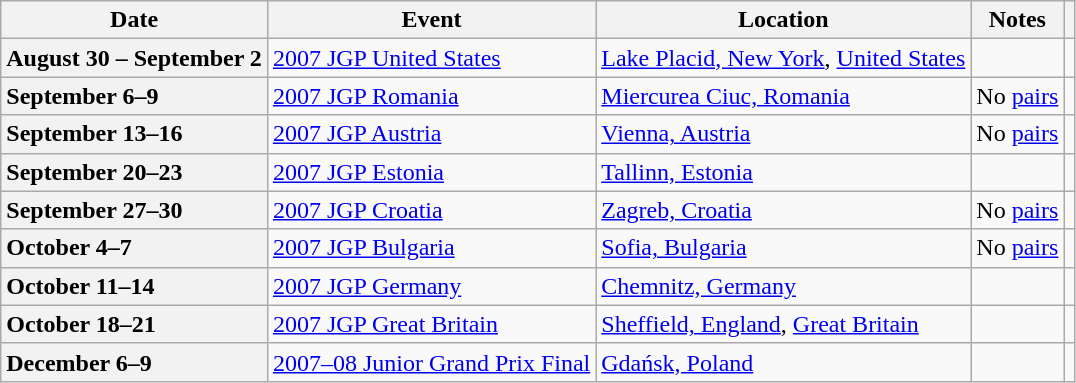<table class="wikitable unsortable" style="text-align:left">
<tr>
<th scope="col">Date</th>
<th scope="col">Event</th>
<th scope="col">Location</th>
<th scope="col">Notes</th>
<th scope="col"></th>
</tr>
<tr>
<th scope="row" style="text-align:left">August 30 – September 2</th>
<td> <a href='#'>2007 JGP United States</a></td>
<td><a href='#'>Lake Placid, New York</a>, <a href='#'>United States</a></td>
<td></td>
<td></td>
</tr>
<tr>
<th scope="row" style="text-align:left">September 6–9</th>
<td> <a href='#'>2007 JGP Romania</a></td>
<td><a href='#'>Miercurea Ciuc, Romania</a></td>
<td>No <a href='#'>pairs</a></td>
<td></td>
</tr>
<tr>
<th scope="row" style="text-align:left">September 13–16</th>
<td> <a href='#'>2007 JGP Austria</a></td>
<td><a href='#'>Vienna, Austria</a></td>
<td>No <a href='#'>pairs</a></td>
<td></td>
</tr>
<tr>
<th scope="row" style="text-align:left">September 20–23</th>
<td> <a href='#'>2007 JGP Estonia</a></td>
<td><a href='#'>Tallinn, Estonia</a></td>
<td></td>
<td></td>
</tr>
<tr>
<th scope="row" style="text-align:left">September 27–30</th>
<td> <a href='#'>2007 JGP Croatia</a></td>
<td><a href='#'>Zagreb, Croatia</a></td>
<td>No <a href='#'>pairs</a></td>
<td></td>
</tr>
<tr>
<th scope="row" style="text-align:left">October 4–7</th>
<td> <a href='#'>2007 JGP Bulgaria</a></td>
<td><a href='#'>Sofia, Bulgaria</a></td>
<td>No <a href='#'>pairs</a></td>
<td></td>
</tr>
<tr>
<th scope="row" style="text-align:left">October 11–14</th>
<td> <a href='#'>2007 JGP Germany</a></td>
<td><a href='#'>Chemnitz, Germany</a></td>
<td></td>
<td></td>
</tr>
<tr>
<th scope="row" style="text-align:left">October 18–21</th>
<td> <a href='#'>2007 JGP Great Britain</a></td>
<td><a href='#'>Sheffield, England</a>, <a href='#'>Great Britain</a></td>
<td></td>
<td></td>
</tr>
<tr>
<th scope="row" style="text-align:left">December 6–9</th>
<td> <a href='#'>2007–08 Junior Grand Prix Final</a></td>
<td><a href='#'>Gdańsk, Poland</a></td>
<td></td>
<td></td>
</tr>
</table>
